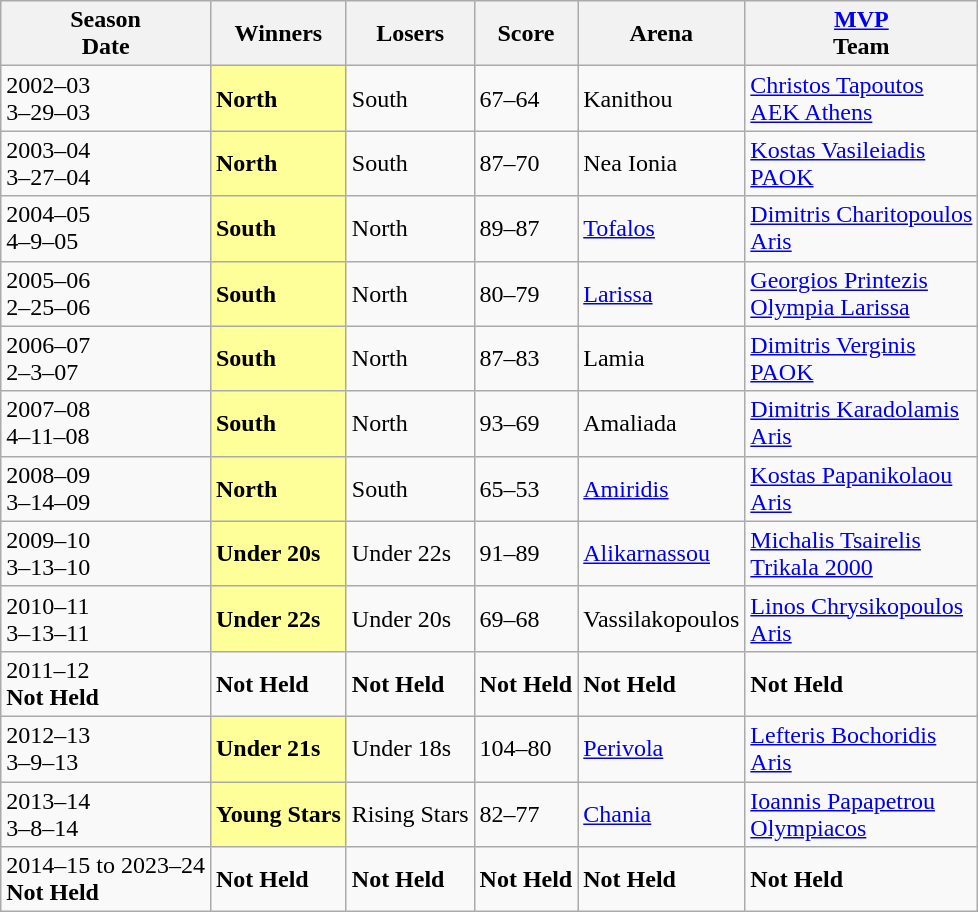<table class="wikitable">
<tr>
<th>Season<br>Date</th>
<th>Winners</th>
<th>Losers</th>
<th>Score</th>
<th>Arena</th>
<th><a href='#'>MVP</a><br>Team</th>
</tr>
<tr>
<td><div>2002–03<br>3–29–03</div></td>
<td style="background:#ff9;"><div><strong>North</strong></div></td>
<td><div>South</div></td>
<td><div>67–64</div></td>
<td><div>Kanithou</div></td>
<td><div> <a href='#'>Christos Tapoutos</a><br><a href='#'>AEK Athens</a></div></td>
</tr>
<tr>
<td><div>2003–04<br>3–27–04</div></td>
<td style="background:#ff9;"><div><strong>North</strong></div></td>
<td><div>South</div></td>
<td><div>87–70</div></td>
<td><div>Nea Ionia</div></td>
<td><div> <a href='#'>Kostas Vasileiadis</a><br><a href='#'>PAOK</a></div></td>
</tr>
<tr>
<td><div>2004–05<br>4–9–05</div></td>
<td style="background:#ff9;"><div><strong>South</strong></div></td>
<td><div>North</div></td>
<td><div>89–87 </div></td>
<td><div><a href='#'>Tofalos</a></div></td>
<td><div> <a href='#'>Dimitris Charitopoulos</a><br><a href='#'>Aris</a></div></td>
</tr>
<tr>
<td><div>2005–06<br>2–25–06</div></td>
<td style="background:#ff9;"><div><strong>South</strong></div></td>
<td><div>North</div></td>
<td><div>80–79 </div></td>
<td><div><a href='#'>Larissa</a></div></td>
<td><div> <a href='#'>Georgios Printezis</a><br><a href='#'>Olympia Larissa</a></div></td>
</tr>
<tr>
<td><div>2006–07<br>2–3–07</div></td>
<td style="background:#ff9;"><div><strong>South</strong></div></td>
<td><div>North</div></td>
<td><div>87–83</div></td>
<td><div>Lamia</div></td>
<td><div> <a href='#'>Dimitris Verginis</a><br><a href='#'>PAOK</a></div></td>
</tr>
<tr>
<td><div>2007–08<br>4–11–08</div></td>
<td style="background:#ff9;"><div><strong>South</strong></div></td>
<td><div>North</div></td>
<td><div>93–69</div></td>
<td><div>Amaliada</div></td>
<td><div> <a href='#'>Dimitris Karadolamis</a><br><a href='#'>Aris</a></div></td>
</tr>
<tr>
<td><div>2008–09<br>3–14–09</div></td>
<td style="background:#ff9;"><div><strong>North</strong></div></td>
<td><div>South</div></td>
<td><div>65–53</div></td>
<td><div><a href='#'>Amiridis</a></div></td>
<td><div> <a href='#'>Kostas Papanikolaou</a><br><a href='#'>Aris</a></div></td>
</tr>
<tr>
<td><div>2009–10<br>3–13–10</div></td>
<td style="background:#ff9;"><div><strong>Under 20s</strong></div></td>
<td><div>Under 22s</div></td>
<td><div>91–89</div></td>
<td><div><a href='#'>Alikarnassou</a></div></td>
<td><div> <a href='#'>Michalis Tsairelis</a><br><a href='#'>Trikala 2000</a></div></td>
</tr>
<tr>
<td><div>2010–11<br>3–13–11</div></td>
<td style="background:#ff9;"><div><strong>Under 22s</strong></div></td>
<td><div>Under 20s</div></td>
<td><div>69–68</div></td>
<td><div>Vassilakopoulos</div></td>
<td><div> <a href='#'>Linos Chrysikopoulos</a><br><a href='#'>Aris</a></div></td>
</tr>
<tr>
<td><div>2011–12<br><strong>Not Held</strong></div></td>
<td><div><strong>Not Held</strong></div></td>
<td><div><strong>Not Held</strong></div></td>
<td><div><strong>Not Held</strong></div></td>
<td><div><strong>Not Held</strong></div></td>
<td><div><strong>Not Held</strong></div></td>
</tr>
<tr>
<td><div>2012–13<br>3–9–13</div></td>
<td style="background:#ff9;"><div><strong>Under 21s</strong></div></td>
<td><div>Under 18s</div></td>
<td><div>104–80</div></td>
<td><div><a href='#'>Perivola</a></div></td>
<td><div> <a href='#'>Lefteris Bochoridis</a><br><a href='#'>Aris</a></div></td>
</tr>
<tr>
<td><div>2013–14<br>3–8–14</div></td>
<td style="background:#ff9;"><div><strong>Young Stars</strong></div></td>
<td><div>Rising Stars</div></td>
<td><div>82–77</div></td>
<td><div><a href='#'>Chania</a></div></td>
<td><div> <a href='#'>Ioannis Papapetrou</a><br><a href='#'>Olympiacos</a></div></td>
</tr>
<tr>
<td><div>2014–15 to 2023–24<br><strong>Not Held</strong></div></td>
<td><div><strong>Not Held</strong></div></td>
<td><div><strong>Not Held</strong></div></td>
<td><div><strong>Not Held</strong></div></td>
<td><div><strong>Not Held</strong></div></td>
<td><div><strong>Not Held</strong></div></td>
</tr>
</table>
